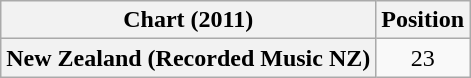<table class="wikitable plainrowheaders">
<tr>
<th scope="col">Chart (2011)</th>
<th scope="col">Position</th>
</tr>
<tr>
<th scope="row">New Zealand (Recorded Music NZ)</th>
<td align="center">23</td>
</tr>
</table>
